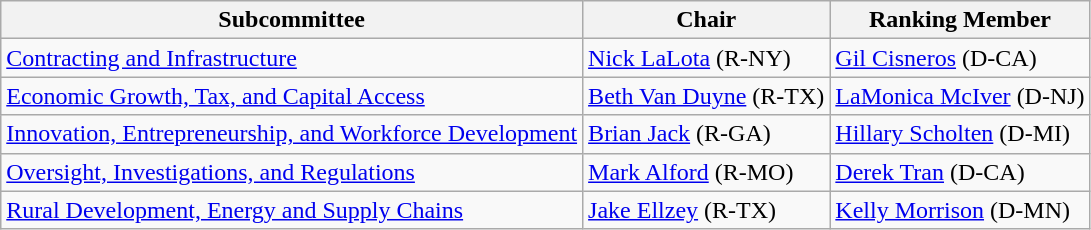<table class="wikitable">
<tr>
<th>Subcommittee</th>
<th>Chair</th>
<th>Ranking Member</th>
</tr>
<tr>
<td><a href='#'>Contracting and Infrastructure</a></td>
<td><a href='#'>Nick LaLota</a> (R-NY)</td>
<td><a href='#'>Gil Cisneros</a> (D-CA)</td>
</tr>
<tr>
<td><a href='#'>Economic Growth, Tax, and Capital Access</a></td>
<td><a href='#'>Beth Van Duyne</a> (R-TX)</td>
<td><a href='#'>LaMonica McIver</a> (D-NJ)</td>
</tr>
<tr>
<td><a href='#'>Innovation, Entrepreneurship, and Workforce Development</a></td>
<td><a href='#'>Brian Jack</a> (R-GA)</td>
<td><a href='#'>Hillary Scholten</a> (D-MI)</td>
</tr>
<tr>
<td><a href='#'>Oversight, Investigations, and Regulations</a></td>
<td><a href='#'>Mark Alford</a> (R-MO)</td>
<td><a href='#'>Derek Tran</a> (D-CA)</td>
</tr>
<tr>
<td><a href='#'>Rural Development, Energy and Supply Chains</a></td>
<td><a href='#'>Jake Ellzey</a> (R-TX)</td>
<td><a href='#'>Kelly Morrison</a> (D-MN)</td>
</tr>
</table>
